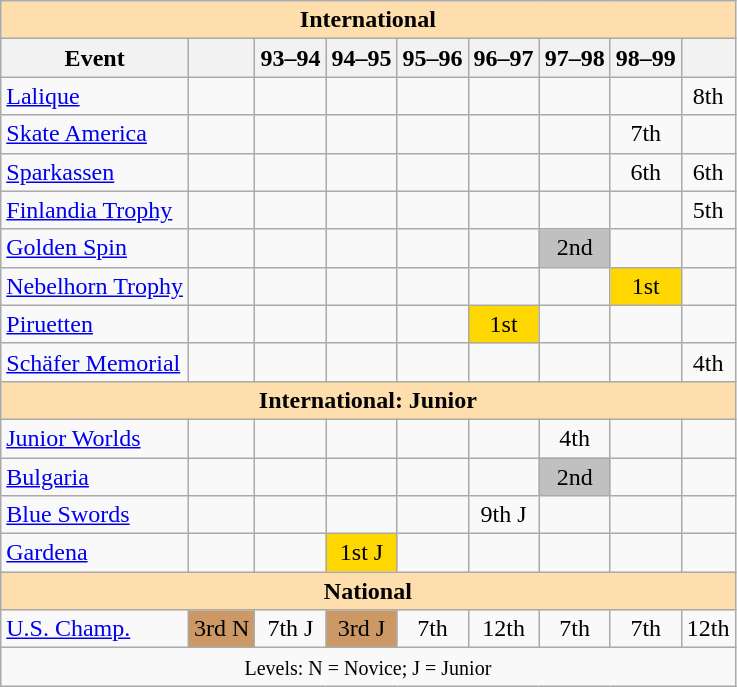<table class="wikitable" style="text-align:center">
<tr>
<th style="background-color: #ffdead; " colspan=9 align=center>International</th>
</tr>
<tr>
<th>Event</th>
<th></th>
<th>93–94</th>
<th>94–95</th>
<th>95–96</th>
<th>96–97</th>
<th>97–98</th>
<th>98–99</th>
<th></th>
</tr>
<tr>
<td align=left> <a href='#'>Lalique</a></td>
<td></td>
<td></td>
<td></td>
<td></td>
<td></td>
<td></td>
<td></td>
<td>8th</td>
</tr>
<tr>
<td align=left> <a href='#'>Skate America</a></td>
<td></td>
<td></td>
<td></td>
<td></td>
<td></td>
<td></td>
<td>7th</td>
<td></td>
</tr>
<tr>
<td align=left> <a href='#'>Sparkassen</a></td>
<td></td>
<td></td>
<td></td>
<td></td>
<td></td>
<td></td>
<td>6th</td>
<td>6th</td>
</tr>
<tr>
<td align=left><a href='#'>Finlandia Trophy</a></td>
<td></td>
<td></td>
<td></td>
<td></td>
<td></td>
<td></td>
<td></td>
<td>5th</td>
</tr>
<tr>
<td align=left><a href='#'>Golden Spin</a></td>
<td></td>
<td></td>
<td></td>
<td></td>
<td></td>
<td bgcolor=silver>2nd</td>
<td></td>
<td></td>
</tr>
<tr>
<td align=left><a href='#'>Nebelhorn Trophy</a></td>
<td></td>
<td></td>
<td></td>
<td></td>
<td></td>
<td></td>
<td bgcolor=gold>1st</td>
<td></td>
</tr>
<tr>
<td align=left><a href='#'>Piruetten</a></td>
<td></td>
<td></td>
<td></td>
<td></td>
<td bgcolor=gold>1st</td>
<td></td>
<td></td>
<td></td>
</tr>
<tr>
<td align=left><a href='#'>Schäfer Memorial</a></td>
<td></td>
<td></td>
<td></td>
<td></td>
<td></td>
<td></td>
<td></td>
<td>4th</td>
</tr>
<tr>
<th style="background-color: #ffdead; " colspan=9 align=center>International: Junior</th>
</tr>
<tr>
<td align=left><a href='#'>Junior Worlds</a></td>
<td></td>
<td></td>
<td></td>
<td></td>
<td></td>
<td>4th</td>
<td></td>
<td></td>
</tr>
<tr>
<td align=left> <a href='#'>Bulgaria</a></td>
<td></td>
<td></td>
<td></td>
<td></td>
<td></td>
<td bgcolor=silver>2nd</td>
<td></td>
<td></td>
</tr>
<tr>
<td align=left><a href='#'>Blue Swords</a></td>
<td></td>
<td></td>
<td></td>
<td></td>
<td>9th J</td>
<td></td>
<td></td>
<td></td>
</tr>
<tr>
<td align=left><a href='#'>Gardena</a></td>
<td></td>
<td></td>
<td bgcolor=gold>1st J</td>
<td></td>
<td></td>
<td></td>
<td></td>
<td></td>
</tr>
<tr>
<th style="background-color: #ffdead; " colspan=9 align=center>National</th>
</tr>
<tr>
<td align=left><a href='#'>U.S. Champ.</a></td>
<td bgcolor=cc9966>3rd N</td>
<td>7th J</td>
<td bgcolor=cc9966>3rd J</td>
<td>7th</td>
<td>12th</td>
<td>7th</td>
<td>7th</td>
<td>12th</td>
</tr>
<tr>
<td colspan=9 align=center><small> Levels: N = Novice; J = Junior </small></td>
</tr>
</table>
